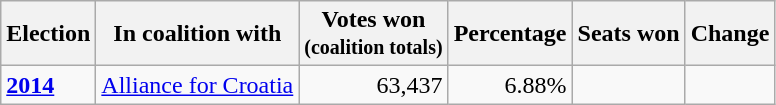<table class="wikitable">
<tr>
<th>Election</th>
<th>In coalition with</th>
<th>Votes won<br><small>(coalition totals)</small></th>
<th>Percentage</th>
<th>Seats won</th>
<th>Change</th>
</tr>
<tr>
<td><a href='#'><strong>2014</strong></a></td>
<td><a href='#'>Alliance for Croatia</a></td>
<td align=right>63,437</td>
<td align=right>6.88%</td>
<td></td>
<td align=center></td>
</tr>
</table>
